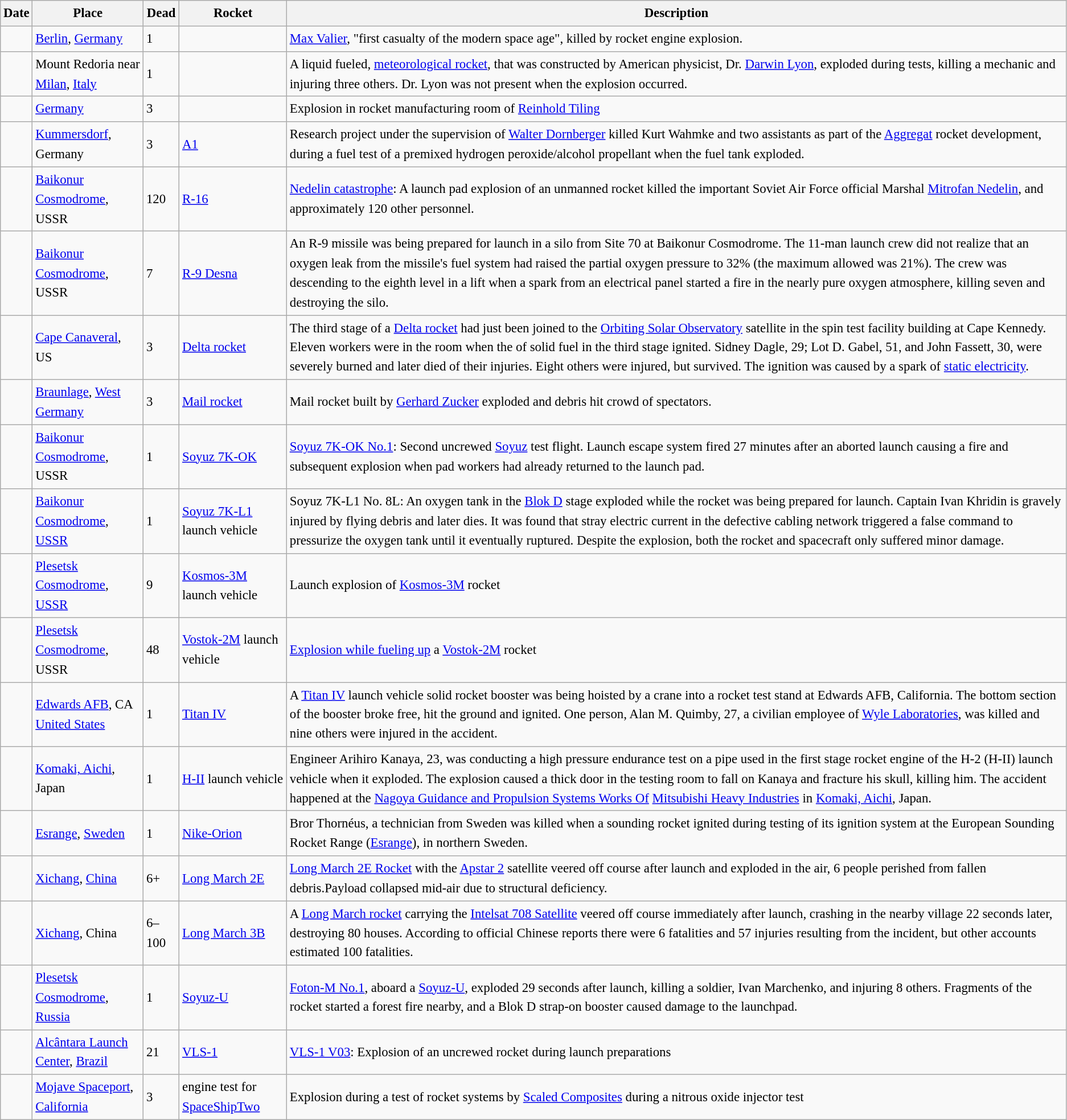<table class="wikitable sortable sticky-header" style="font-size:0.95em; line-height:1.5em;">
<tr>
<th>Date</th>
<th>Place</th>
<th>Dead</th>
<th>Rocket</th>
<th>Description</th>
</tr>
<tr>
<td></td>
<td><a href='#'>Berlin</a>, <a href='#'>Germany</a></td>
<td>1</td>
<td></td>
<td><a href='#'>Max Valier</a>, "first casualty of the modern space age", killed by rocket engine explosion.</td>
</tr>
<tr>
<td></td>
<td>Mount Redoria near <a href='#'>Milan</a>, <a href='#'>Italy</a></td>
<td>1</td>
<td></td>
<td>A liquid fueled,  <a href='#'>meteorological rocket</a>, that was constructed by American physicist, Dr. <a href='#'>Darwin Lyon</a>, exploded during tests, killing a mechanic and injuring three others. Dr. Lyon was not present when the explosion occurred.</td>
</tr>
<tr>
<td></td>
<td><a href='#'>Germany</a></td>
<td>3</td>
<td></td>
<td>Explosion in rocket manufacturing room of <a href='#'>Reinhold Tiling</a></td>
</tr>
<tr>
<td></td>
<td><a href='#'>Kummersdorf</a>, Germany</td>
<td>3</td>
<td><a href='#'>A1</a></td>
<td>Research project under the supervision of <a href='#'>Walter Dornberger</a> killed Kurt Wahmke and two assistants as part of the <a href='#'>Aggregat</a> rocket development, during a fuel test of a premixed hydrogen peroxide/alcohol propellant when the fuel tank exploded.<br></td>
</tr>
<tr>
<td></td>
<td><a href='#'>Baikonur Cosmodrome</a>, USSR</td>
<td>120</td>
<td><a href='#'>R-16</a></td>
<td><a href='#'>Nedelin catastrophe</a>: A launch pad explosion of an unmanned rocket killed the important Soviet Air Force official Marshal <a href='#'>Mitrofan Nedelin</a>, and approximately 120 other personnel.</td>
</tr>
<tr>
<td></td>
<td><a href='#'>Baikonur Cosmodrome</a>, USSR</td>
<td>7</td>
<td><a href='#'>R-9 Desna</a></td>
<td>An R-9 missile was being prepared for launch in a silo from Site 70 at Baikonur Cosmodrome. The 11-man launch crew did not realize that an oxygen leak from the missile's fuel system had raised the partial oxygen pressure to 32% (the maximum allowed was 21%). The crew was descending to the eighth level in a lift when a spark from an electrical panel started a fire in the nearly pure oxygen atmosphere, killing seven and destroying the silo.</td>
</tr>
<tr>
<td></td>
<td><a href='#'>Cape Canaveral</a>, US</td>
<td>3</td>
<td><a href='#'>Delta rocket</a></td>
<td>The third stage of a <a href='#'>Delta rocket</a> had just been joined to the <a href='#'>Orbiting Solar Observatory</a> satellite in the spin test facility building at Cape Kennedy. Eleven workers were in the room when the  of solid fuel in the third stage ignited. Sidney Dagle, 29; Lot D. Gabel, 51, and John Fassett, 30, were severely burned and later died of their injuries. Eight others were injured, but survived. The ignition was caused by a spark of <a href='#'>static electricity</a>.</td>
</tr>
<tr>
<td></td>
<td><a href='#'>Braunlage</a>, <a href='#'>West Germany</a></td>
<td>3</td>
<td><a href='#'>Mail rocket</a></td>
<td>Mail rocket built by <a href='#'>Gerhard Zucker</a> exploded and debris hit crowd of spectators.</td>
</tr>
<tr>
<td></td>
<td><a href='#'>Baikonur Cosmodrome</a>, USSR</td>
<td>1</td>
<td><a href='#'>Soyuz 7K-OK</a></td>
<td><a href='#'>Soyuz 7K-OK No.1</a>: Second uncrewed <a href='#'>Soyuz</a> test flight. Launch escape system fired 27 minutes after an aborted launch causing a fire and subsequent explosion when pad workers had already returned to the launch pad.</td>
</tr>
<tr>
<td></td>
<td><a href='#'>Baikonur Cosmodrome</a>, <a href='#'>USSR</a></td>
<td>1</td>
<td><a href='#'>Soyuz 7K-L1</a> launch vehicle</td>
<td>Soyuz 7K-L1 No. 8L: An oxygen tank in the <a href='#'>Blok D</a> stage exploded while the rocket was being prepared for launch. Captain Ivan Khridin is gravely injured by flying debris and later dies. It was found that stray electric current in the defective cabling network triggered a false command to pressurize the oxygen tank until it eventually ruptured. Despite the explosion, both the rocket and spacecraft only suffered minor damage.</td>
</tr>
<tr>
<td></td>
<td><a href='#'>Plesetsk Cosmodrome</a>, <a href='#'>USSR</a></td>
<td>9</td>
<td><a href='#'>Kosmos-3M</a> launch vehicle</td>
<td>Launch explosion of <a href='#'>Kosmos-3M</a> rocket</td>
</tr>
<tr>
<td></td>
<td><a href='#'>Plesetsk Cosmodrome</a>, USSR</td>
<td>48</td>
<td><a href='#'>Vostok-2M</a> launch vehicle</td>
<td><a href='#'>Explosion while fueling up</a> a <a href='#'>Vostok-2M</a> rocket</td>
</tr>
<tr>
<td></td>
<td><a href='#'>Edwards AFB</a>, CA <a href='#'>United States</a></td>
<td>1</td>
<td><a href='#'>Titan IV</a></td>
<td>A <a href='#'>Titan IV</a> launch vehicle solid rocket booster was being hoisted by a crane into a rocket test stand at Edwards AFB, California. The bottom section of the booster broke free, hit the ground and ignited. One person, Alan M. Quimby, 27, a civilian employee of <a href='#'>Wyle Laboratories</a>, was killed and nine others were injured in the accident.</td>
</tr>
<tr>
<td></td>
<td><a href='#'>Komaki, Aichi</a>, Japan</td>
<td>1</td>
<td><a href='#'>H-II</a> launch vehicle</td>
<td>Engineer Arihiro Kanaya, 23, was conducting a high pressure endurance test on a pipe used in the first stage rocket engine of the H-2 (H-II) launch vehicle when it exploded. The explosion caused a  thick door in the testing room to fall on Kanaya and fracture his skull, killing him. The accident happened at the <a href='#'>Nagoya Guidance and Propulsion Systems Works Of</a> <a href='#'>Mitsubishi Heavy Industries</a> in <a href='#'>Komaki, Aichi</a>, Japan.</td>
</tr>
<tr>
<td></td>
<td><a href='#'>Esrange</a>, <a href='#'>Sweden</a></td>
<td>1</td>
<td><a href='#'>Nike-Orion</a></td>
<td>Bror Thornéus, a technician from Sweden was killed when a sounding rocket ignited during testing of its ignition system at the European Sounding Rocket Range (<a href='#'>Esrange</a>), in northern Sweden.</td>
</tr>
<tr>
<td></td>
<td><a href='#'>Xichang</a>, <a href='#'>China</a></td>
<td>6+</td>
<td><a href='#'>Long March 2E</a></td>
<td><a href='#'>Long March 2E Rocket</a> with the <a href='#'>Apstar 2</a> satellite veered off course after launch and exploded in the air, 6 people perished from fallen debris.Payload collapsed mid-air due to structural deficiency.</td>
</tr>
<tr>
<td></td>
<td><a href='#'>Xichang</a>, China</td>
<td>6–100</td>
<td><a href='#'>Long March 3B</a></td>
<td>A <a href='#'>Long March rocket</a> carrying the <a href='#'>Intelsat 708 Satellite</a> veered off course immediately after launch, crashing in the nearby village 22 seconds later, destroying 80 houses. According to official Chinese reports there were 6 fatalities and 57 injuries resulting from the incident, but other accounts estimated 100 fatalities.</td>
</tr>
<tr>
<td></td>
<td><a href='#'>Plesetsk Cosmodrome</a>, <a href='#'>Russia</a></td>
<td>1</td>
<td><a href='#'>Soyuz-U</a></td>
<td><a href='#'>Foton-M No.1</a>, aboard a <a href='#'>Soyuz-U</a>, exploded 29 seconds after launch, killing a soldier, Ivan Marchenko, and injuring 8 others. Fragments of the rocket started a forest fire nearby, and a Blok D strap-on booster caused damage to the launchpad.</td>
</tr>
<tr>
<td></td>
<td><a href='#'>Alcântara Launch Center</a>, <a href='#'>Brazil</a></td>
<td>21</td>
<td><a href='#'>VLS-1</a></td>
<td><a href='#'>VLS-1 V03</a>: Explosion of an uncrewed rocket during launch preparations</td>
</tr>
<tr>
<td></td>
<td><a href='#'>Mojave Spaceport</a>, <a href='#'>California</a></td>
<td>3</td>
<td>engine test for <a href='#'>SpaceShipTwo</a></td>
<td>Explosion during a test of rocket systems by <a href='#'>Scaled Composites</a> during a nitrous oxide injector test</td>
</tr>
</table>
